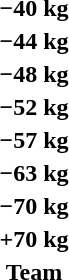<table>
<tr>
<th rowspan=2>−40 kg</th>
<td rowspan=2></td>
<td rowspan=2></td>
<td></td>
</tr>
<tr>
<td></td>
</tr>
<tr>
<th rowspan=2>−44 kg</th>
<td rowspan=2></td>
<td rowspan=2></td>
<td></td>
</tr>
<tr>
<td></td>
</tr>
<tr>
<th rowspan=2>−48 kg</th>
<td rowspan=2></td>
<td rowspan=2></td>
<td></td>
</tr>
<tr>
<td></td>
</tr>
<tr>
<th rowspan=2>−52 kg</th>
<td rowspan=2></td>
<td rowspan=2></td>
<td></td>
</tr>
<tr>
<td></td>
</tr>
<tr>
<th rowspan=2>−57 kg</th>
<td rowspan=2></td>
<td rowspan=2></td>
<td></td>
</tr>
<tr>
<td></td>
</tr>
<tr>
<th rowspan=2>−63 kg</th>
<td rowspan=2></td>
<td rowspan=2></td>
<td></td>
</tr>
<tr>
<td></td>
</tr>
<tr>
<th rowspan=2>−70 kg</th>
<td rowspan=2></td>
<td rowspan=2></td>
<td></td>
</tr>
<tr>
<td></td>
</tr>
<tr>
<th rowspan=2>+70 kg</th>
<td rowspan=2></td>
<td rowspan=2></td>
<td></td>
</tr>
<tr>
<td></td>
</tr>
<tr>
<th rowspan=2>Team</th>
<td rowspan=2></td>
<td rowspan=2></td>
<td></td>
</tr>
<tr>
<td></td>
</tr>
</table>
